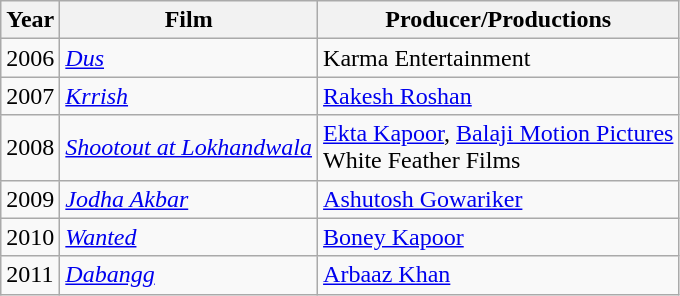<table class="wikitable sortable">
<tr>
<th>Year</th>
<th>Film</th>
<th>Producer/Productions</th>
</tr>
<tr>
<td>2006</td>
<td><em><a href='#'>Dus</a></em></td>
<td>Karma Entertainment</td>
</tr>
<tr>
<td>2007</td>
<td><em><a href='#'>Krrish</a></em></td>
<td><a href='#'>Rakesh Roshan</a></td>
</tr>
<tr>
<td>2008</td>
<td><em><a href='#'>Shootout at Lokhandwala</a></em></td>
<td><a href='#'>Ekta Kapoor</a>, <a href='#'>Balaji Motion Pictures</a><br>White Feather Films</td>
</tr>
<tr>
<td>2009</td>
<td><em><a href='#'>Jodha Akbar</a></em></td>
<td><a href='#'>Ashutosh Gowariker</a></td>
</tr>
<tr>
<td>2010</td>
<td><em><a href='#'>Wanted</a></em></td>
<td><a href='#'>Boney Kapoor</a></td>
</tr>
<tr>
<td>2011</td>
<td><em><a href='#'>Dabangg</a></em></td>
<td><a href='#'>Arbaaz Khan</a></td>
</tr>
</table>
